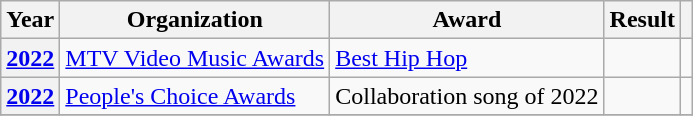<table class="wikitable plainrowheaders">
<tr>
<th scope="col">Year</th>
<th scope="col">Organization</th>
<th scope="col">Award</th>
<th scope="col">Result</th>
<th scope="col"></th>
</tr>
<tr>
<th scope="row"><a href='#'>2022</a></th>
<td><a href='#'>MTV Video Music Awards</a></td>
<td><a href='#'>Best Hip Hop</a></td>
<td></td>
<td style="text-align:center;"></td>
</tr>
<tr>
<th><a href='#'>2022</a></th>
<td><a href='#'>People's Choice Awards</a></td>
<td>Collaboration song of 2022</td>
<td></td>
<td></td>
</tr>
<tr>
</tr>
</table>
